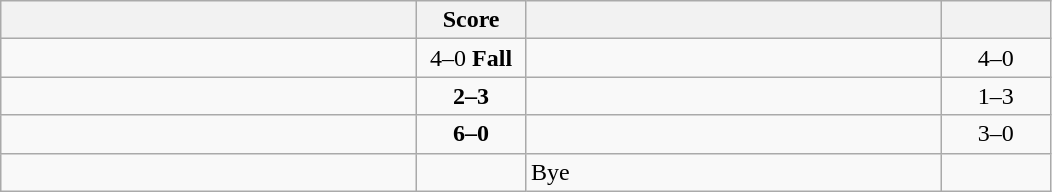<table class="wikitable" style="text-align: center; ">
<tr>
<th align="right" width="270"></th>
<th width="65">Score</th>
<th align="left" width="270"></th>
<th width="65"></th>
</tr>
<tr>
<td align="left"><strong></strong></td>
<td>4–0 <strong>Fall</strong></td>
<td align="left"></td>
<td>4–0 <strong></strong></td>
</tr>
<tr>
<td align="left"></td>
<td><strong>2–3</strong></td>
<td align="left"><strong></strong></td>
<td>1–3 <strong></strong></td>
</tr>
<tr>
<td align="left"><strong></strong></td>
<td><strong>6–0</strong></td>
<td align="left"></td>
<td>3–0 <strong></strong></td>
</tr>
<tr>
<td align="left"><strong></strong></td>
<td></td>
<td align="left">Bye</td>
<td></td>
</tr>
</table>
